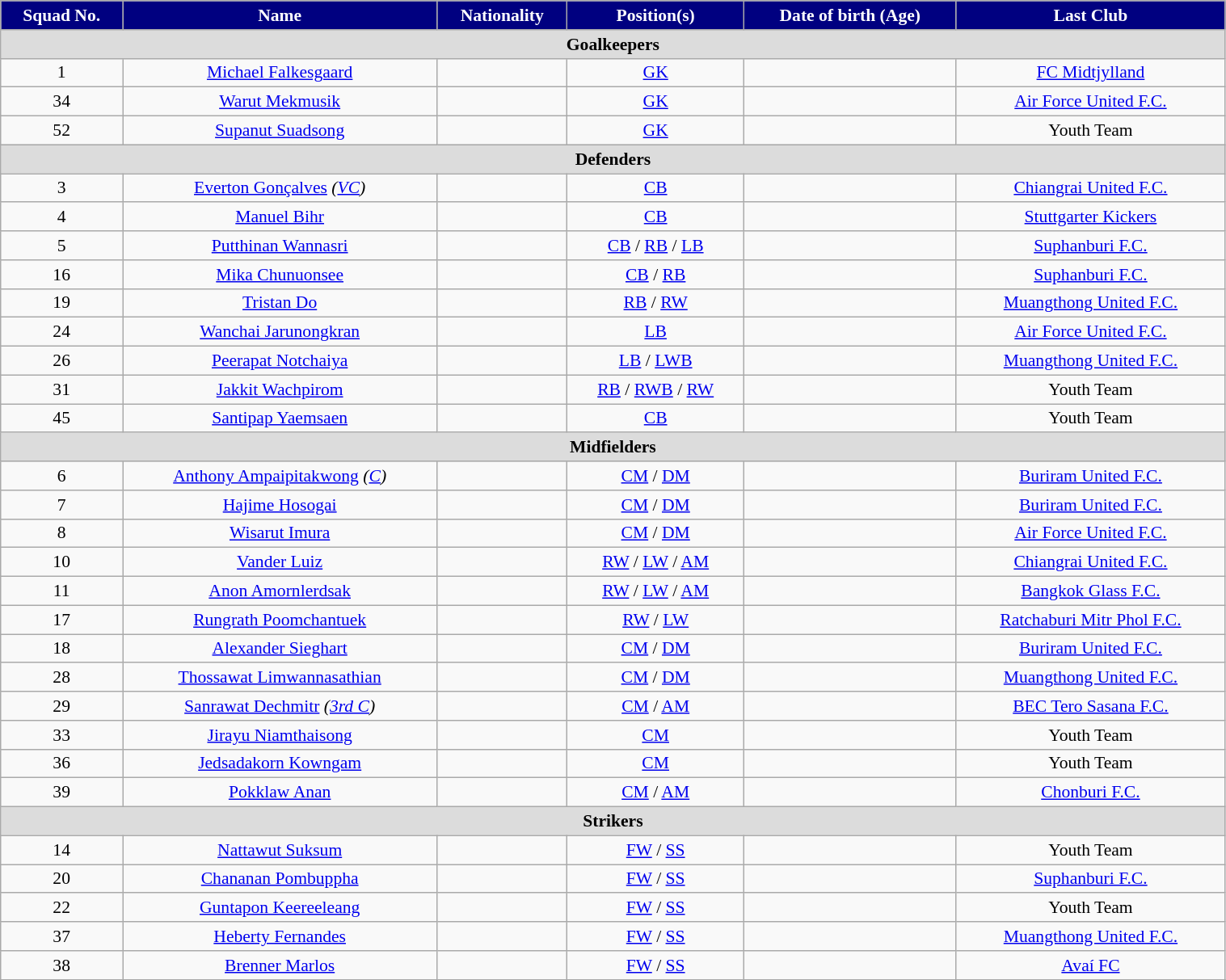<table class="wikitable" style="text-align:center; font-size:90%; width:80%;">
<tr>
<th style="background:#000080; color:white; text-align:center;">Squad No.</th>
<th style="background:#000080; color:white; text-align:center;">Name</th>
<th style="background:#000080; color:white; text-align:center;">Nationality</th>
<th style="background:#000080; color:white; text-align:center;">Position(s)</th>
<th style="background:#000080; color:white; text-align:center;">Date of birth (Age)</th>
<th style="background:#000080; color:white; text-align:center;">Last Club</th>
</tr>
<tr>
<th colspan="6" style="background:#DCDCDC; text-align:center;">Goalkeepers</th>
</tr>
<tr>
<td>1</td>
<td><a href='#'>Michael Falkesgaard</a></td>
<td></td>
<td><a href='#'>GK</a></td>
<td></td>
<td> <a href='#'>FC Midtjylland</a></td>
</tr>
<tr>
<td>34</td>
<td><a href='#'>Warut Mekmusik</a></td>
<td></td>
<td><a href='#'>GK</a></td>
<td></td>
<td> <a href='#'>Air Force United F.C.</a></td>
</tr>
<tr>
<td>52</td>
<td><a href='#'>Supanut Suadsong</a></td>
<td></td>
<td><a href='#'>GK</a></td>
<td></td>
<td>Youth Team</td>
</tr>
<tr>
<th colspan="6" style="background:#DCDCDC; text-align:center;">Defenders</th>
</tr>
<tr>
<td>3</td>
<td><a href='#'>Everton Gonçalves</a> <em>(<a href='#'>VC</a>)</em></td>
<td></td>
<td><a href='#'>CB</a></td>
<td></td>
<td> <a href='#'>Chiangrai United F.C.</a></td>
</tr>
<tr>
<td>4</td>
<td><a href='#'>Manuel Bihr</a></td>
<td></td>
<td><a href='#'>CB</a></td>
<td></td>
<td> <a href='#'>Stuttgarter Kickers</a></td>
</tr>
<tr>
<td>5</td>
<td><a href='#'>Putthinan Wannasri</a></td>
<td></td>
<td><a href='#'>CB</a> / <a href='#'>RB</a> / <a href='#'>LB</a></td>
<td></td>
<td> <a href='#'>Suphanburi F.C.</a></td>
</tr>
<tr>
<td>16</td>
<td><a href='#'>Mika Chunuonsee</a></td>
<td></td>
<td><a href='#'>CB</a> / <a href='#'>RB</a></td>
<td></td>
<td> <a href='#'>Suphanburi F.C.</a></td>
</tr>
<tr>
<td>19</td>
<td><a href='#'>Tristan Do</a></td>
<td></td>
<td><a href='#'>RB</a> / <a href='#'>RW</a></td>
<td></td>
<td> <a href='#'>Muangthong United F.C.</a></td>
</tr>
<tr>
<td>24</td>
<td><a href='#'>Wanchai Jarunongkran</a></td>
<td></td>
<td><a href='#'>LB</a></td>
<td></td>
<td> <a href='#'>Air Force United F.C.</a></td>
</tr>
<tr>
<td>26</td>
<td><a href='#'>Peerapat Notchaiya</a></td>
<td></td>
<td><a href='#'>LB</a> / <a href='#'>LWB</a></td>
<td></td>
<td> <a href='#'>Muangthong United F.C.</a></td>
</tr>
<tr>
<td>31</td>
<td><a href='#'>Jakkit Wachpirom</a></td>
<td></td>
<td><a href='#'>RB</a> / <a href='#'>RWB</a> / <a href='#'>RW</a></td>
<td></td>
<td>Youth Team</td>
</tr>
<tr>
<td>45</td>
<td><a href='#'>Santipap Yaemsaen</a></td>
<td></td>
<td><a href='#'>CB</a></td>
<td></td>
<td>Youth Team</td>
</tr>
<tr>
<th colspan="6" style="background:#DCDCDC; text-align:center;">Midfielders</th>
</tr>
<tr>
<td>6</td>
<td><a href='#'>Anthony Ampaipitakwong</a> <em>(<a href='#'>C</a>)</em></td>
<td></td>
<td><a href='#'>CM</a> / <a href='#'>DM</a></td>
<td></td>
<td> <a href='#'>Buriram United F.C.</a></td>
</tr>
<tr>
<td>7</td>
<td><a href='#'>Hajime Hosogai</a></td>
<td></td>
<td><a href='#'>CM</a> / <a href='#'>DM</a></td>
<td></td>
<td> <a href='#'>Buriram United F.C.</a></td>
</tr>
<tr>
<td>8</td>
<td><a href='#'>Wisarut Imura</a></td>
<td></td>
<td><a href='#'>CM</a> / <a href='#'>DM</a></td>
<td></td>
<td> <a href='#'>Air Force United F.C.</a></td>
</tr>
<tr>
<td>10</td>
<td><a href='#'>Vander Luiz</a></td>
<td></td>
<td><a href='#'>RW</a> / <a href='#'>LW</a> / <a href='#'>AM</a></td>
<td></td>
<td> <a href='#'>Chiangrai United F.C.</a></td>
</tr>
<tr>
<td>11</td>
<td><a href='#'>Anon Amornlerdsak</a></td>
<td></td>
<td><a href='#'>RW</a> / <a href='#'>LW</a> / <a href='#'>AM</a></td>
<td></td>
<td> <a href='#'>Bangkok Glass F.C.</a></td>
</tr>
<tr>
<td>17</td>
<td><a href='#'>Rungrath Poomchantuek</a></td>
<td></td>
<td><a href='#'>RW</a> / <a href='#'>LW</a></td>
<td></td>
<td> <a href='#'>Ratchaburi Mitr Phol F.C.</a></td>
</tr>
<tr>
<td>18</td>
<td><a href='#'>Alexander Sieghart</a></td>
<td></td>
<td><a href='#'>CM</a> / <a href='#'>DM</a></td>
<td></td>
<td> <a href='#'>Buriram United F.C.</a></td>
</tr>
<tr>
<td>28</td>
<td><a href='#'>Thossawat Limwannasathian</a></td>
<td></td>
<td><a href='#'>CM</a> / <a href='#'>DM</a></td>
<td></td>
<td> <a href='#'>Muangthong United F.C.</a></td>
</tr>
<tr>
<td>29</td>
<td><a href='#'>Sanrawat Dechmitr</a> <em>(<a href='#'>3rd C</a>)</em></td>
<td></td>
<td><a href='#'>CM</a> / <a href='#'>AM</a></td>
<td></td>
<td> <a href='#'>BEC Tero Sasana F.C.</a></td>
</tr>
<tr>
<td>33</td>
<td><a href='#'>Jirayu Niamthaisong</a></td>
<td></td>
<td><a href='#'>CM</a></td>
<td></td>
<td>Youth Team</td>
</tr>
<tr>
<td>36</td>
<td><a href='#'>Jedsadakorn Kowngam</a></td>
<td></td>
<td><a href='#'>CM</a></td>
<td></td>
<td>Youth Team</td>
</tr>
<tr>
<td>39</td>
<td><a href='#'>Pokklaw Anan</a></td>
<td></td>
<td><a href='#'>CM</a> / <a href='#'>AM</a></td>
<td></td>
<td> <a href='#'>Chonburi F.C.</a></td>
</tr>
<tr>
<th colspan="6" style="background:#DCDCDC; text-align:center;">Strikers</th>
</tr>
<tr>
<td>14</td>
<td><a href='#'>Nattawut Suksum</a></td>
<td></td>
<td><a href='#'>FW</a> / <a href='#'>SS</a></td>
<td></td>
<td>Youth Team</td>
</tr>
<tr>
<td>20</td>
<td><a href='#'>Chananan Pombuppha</a></td>
<td></td>
<td><a href='#'>FW</a> / <a href='#'>SS</a></td>
<td></td>
<td> <a href='#'>Suphanburi F.C.</a></td>
</tr>
<tr>
<td>22</td>
<td><a href='#'>Guntapon Keereeleang</a></td>
<td></td>
<td><a href='#'>FW</a> / <a href='#'>SS</a></td>
<td></td>
<td>Youth Team</td>
</tr>
<tr>
<td>37</td>
<td><a href='#'>Heberty Fernandes</a></td>
<td></td>
<td><a href='#'>FW</a> / <a href='#'>SS</a></td>
<td></td>
<td> <a href='#'>Muangthong United F.C.</a></td>
</tr>
<tr>
<td>38</td>
<td><a href='#'>Brenner Marlos</a></td>
<td></td>
<td><a href='#'>FW</a> / <a href='#'>SS</a></td>
<td></td>
<td> <a href='#'>Avaí FC</a></td>
</tr>
<tr>
</tr>
</table>
